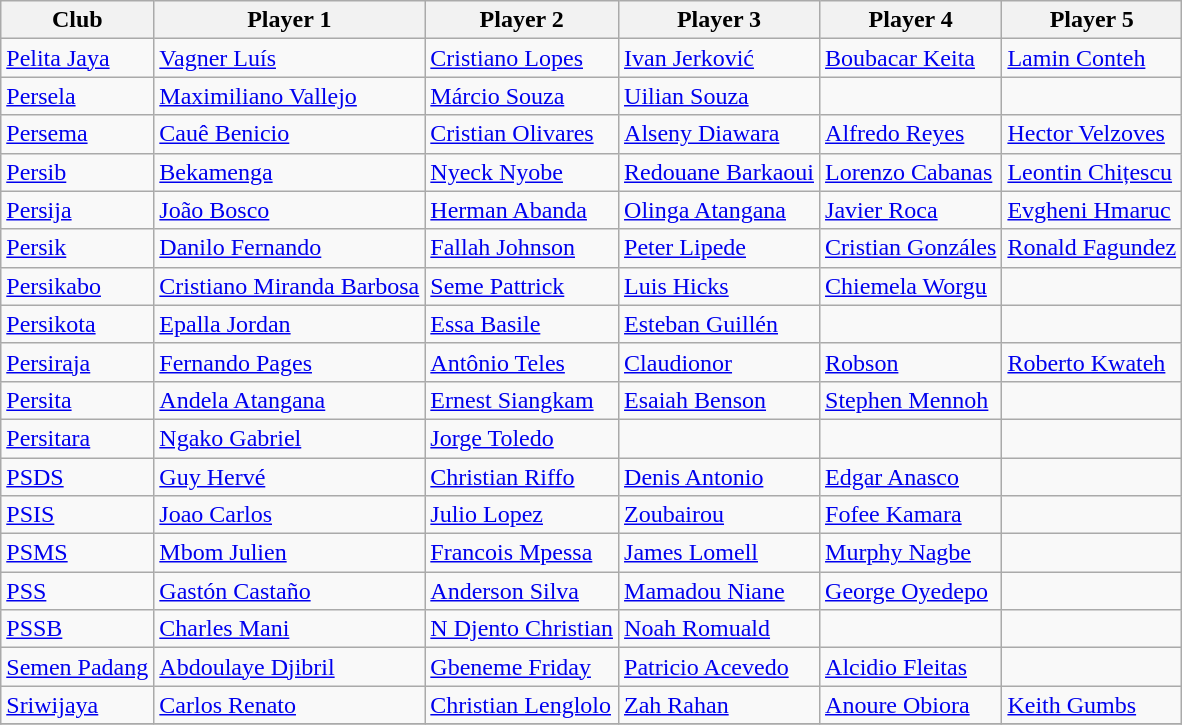<table class ="wikitable">
<tr>
<th width ="!70">Club</th>
<th width ="!70">Player 1</th>
<th width ="!70">Player 2</th>
<th width ="!70">Player 3</th>
<th width ="!70">Player 4</th>
<th width ="!70">Player 5</th>
</tr>
<tr>
<td><a href='#'>Pelita Jaya</a></td>
<td> <a href='#'>Vagner Luís</a></td>
<td> <a href='#'>Cristiano Lopes</a></td>
<td> <a href='#'>Ivan Jerković</a></td>
<td> <a href='#'>Boubacar Keita</a></td>
<td> <a href='#'>Lamin Conteh</a></td>
</tr>
<tr>
<td><a href='#'>Persela</a></td>
<td> <a href='#'>Maximiliano Vallejo</a></td>
<td> <a href='#'>Márcio Souza</a></td>
<td> <a href='#'>Uilian Souza</a></td>
<td></td>
<td></td>
</tr>
<tr>
<td><a href='#'>Persema</a></td>
<td> <a href='#'>Cauê Benicio</a></td>
<td> <a href='#'>Cristian Olivares</a></td>
<td> <a href='#'>Alseny Diawara</a></td>
<td> <a href='#'>Alfredo Reyes</a></td>
<td> <a href='#'>Hector Velzoves</a></td>
</tr>
<tr>
<td><a href='#'>Persib</a></td>
<td> <a href='#'>Bekamenga</a></td>
<td> <a href='#'>Nyeck Nyobe</a></td>
<td> <a href='#'>Redouane Barkaoui</a></td>
<td> <a href='#'>Lorenzo Cabanas</a></td>
<td> <a href='#'>Leontin Chițescu</a></td>
</tr>
<tr>
<td><a href='#'>Persija</a></td>
<td> <a href='#'>João Bosco</a></td>
<td> <a href='#'>Herman Abanda</a></td>
<td> <a href='#'>Olinga Atangana</a></td>
<td> <a href='#'>Javier Roca</a></td>
<td> <a href='#'>Evgheni Hmaruc</a></td>
</tr>
<tr>
<td><a href='#'>Persik</a></td>
<td> <a href='#'>Danilo Fernando</a></td>
<td> <a href='#'>Fallah Johnson</a></td>
<td> <a href='#'>Peter Lipede</a></td>
<td> <a href='#'>Cristian Gonzáles</a></td>
<td> <a href='#'>Ronald Fagundez</a></td>
</tr>
<tr>
<td><a href='#'>Persikabo</a></td>
<td> <a href='#'>Cristiano Miranda Barbosa</a></td>
<td> <a href='#'>Seme Pattrick</a></td>
<td> <a href='#'>Luis Hicks</a></td>
<td> <a href='#'>Chiemela Worgu</a></td>
<td></td>
</tr>
<tr>
<td><a href='#'>Persikota</a></td>
<td> <a href='#'>Epalla Jordan</a></td>
<td> <a href='#'>Essa Basile</a></td>
<td> <a href='#'>Esteban Guillén</a></td>
<td></td>
<td></td>
</tr>
<tr>
<td><a href='#'>Persiraja</a></td>
<td> <a href='#'>Fernando Pages</a></td>
<td> <a href='#'>Antônio Teles</a></td>
<td> <a href='#'>Claudionor</a></td>
<td> <a href='#'>Robson</a></td>
<td> <a href='#'>Roberto Kwateh</a></td>
</tr>
<tr>
<td><a href='#'>Persita</a></td>
<td> <a href='#'>Andela Atangana</a></td>
<td> <a href='#'>Ernest Siangkam</a></td>
<td> <a href='#'>Esaiah Benson</a></td>
<td> <a href='#'>Stephen Mennoh</a></td>
<td></td>
</tr>
<tr>
<td><a href='#'>Persitara</a></td>
<td> <a href='#'>Ngako Gabriel</a></td>
<td> <a href='#'>Jorge Toledo</a></td>
<td></td>
<td></td>
<td></td>
</tr>
<tr>
<td><a href='#'>PSDS</a></td>
<td> <a href='#'>Guy Hervé</a></td>
<td> <a href='#'>Christian Riffo</a></td>
<td> <a href='#'>Denis Antonio</a></td>
<td> <a href='#'>Edgar Anasco</a></td>
<td></td>
</tr>
<tr>
<td><a href='#'>PSIS</a></td>
<td> <a href='#'>Joao Carlos</a></td>
<td> <a href='#'>Julio Lopez</a></td>
<td> <a href='#'>Zoubairou</a></td>
<td> <a href='#'>Fofee Kamara</a></td>
<td></td>
</tr>
<tr>
<td><a href='#'>PSMS</a></td>
<td> <a href='#'>Mbom Julien</a></td>
<td> <a href='#'>Francois Mpessa</a></td>
<td> <a href='#'>James Lomell</a></td>
<td> <a href='#'>Murphy Nagbe</a></td>
<td></td>
</tr>
<tr>
<td><a href='#'>PSS</a></td>
<td> <a href='#'>Gastón Castaño</a></td>
<td> <a href='#'>Anderson Silva</a></td>
<td> <a href='#'>Mamadou Niane</a></td>
<td> <a href='#'>George Oyedepo</a></td>
<td></td>
</tr>
<tr>
<td><a href='#'>PSSB</a></td>
<td> <a href='#'>Charles Mani</a></td>
<td> <a href='#'>N Djento Christian</a></td>
<td> <a href='#'>Noah Romuald</a></td>
<td></td>
<td></td>
</tr>
<tr>
<td><a href='#'>Semen Padang</a></td>
<td> <a href='#'>Abdoulaye Djibril</a></td>
<td> <a href='#'>Gbeneme Friday</a></td>
<td> <a href='#'>Patricio Acevedo</a></td>
<td> <a href='#'>Alcidio Fleitas</a></td>
<td></td>
</tr>
<tr>
<td><a href='#'>Sriwijaya</a></td>
<td> <a href='#'>Carlos Renato</a></td>
<td> <a href='#'>Christian Lenglolo</a></td>
<td> <a href='#'>Zah Rahan</a></td>
<td> <a href='#'>Anoure Obiora</a></td>
<td> <a href='#'>Keith Gumbs</a></td>
</tr>
<tr>
</tr>
</table>
